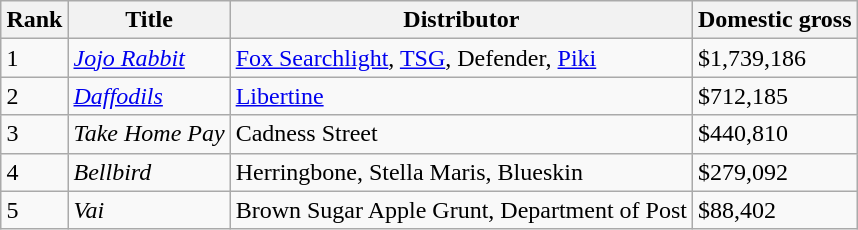<table class="wikitable sortable" style="margin:auto; margin:auto;">
<tr>
<th>Rank</th>
<th>Title</th>
<th>Distributor</th>
<th>Domestic gross</th>
</tr>
<tr>
<td>1</td>
<td><em><a href='#'>Jojo Rabbit</a></em></td>
<td><a href='#'>Fox Searchlight</a>,  <a href='#'>TSG</a>, Defender, <a href='#'>Piki</a></td>
<td>$1,739,186</td>
</tr>
<tr>
<td>2</td>
<td><em><a href='#'>Daffodils</a></em></td>
<td><a href='#'>Libertine</a></td>
<td>$712,185</td>
</tr>
<tr>
<td>3</td>
<td><em>Take Home Pay</em></td>
<td>Cadness Street</td>
<td>$440,810</td>
</tr>
<tr>
<td>4</td>
<td><em>Bellbird</em></td>
<td>Herringbone, Stella Maris, Blueskin</td>
<td>$279,092</td>
</tr>
<tr>
<td>5</td>
<td><em>Vai</em></td>
<td>Brown Sugar Apple Grunt, Department of Post</td>
<td>$88,402</td>
</tr>
</table>
